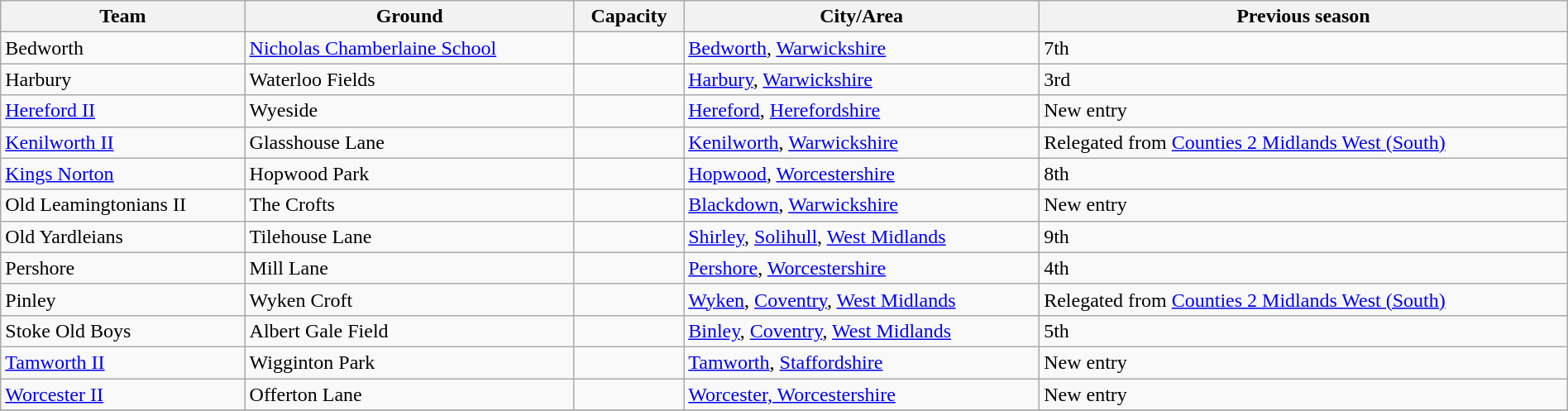<table class="wikitable sortable" width=100%>
<tr>
<th>Team</th>
<th>Ground</th>
<th>Capacity</th>
<th>City/Area</th>
<th>Previous season</th>
</tr>
<tr>
<td>Bedworth</td>
<td><a href='#'>Nicholas Chamberlaine School</a></td>
<td></td>
<td><a href='#'>Bedworth</a>, <a href='#'>Warwickshire</a></td>
<td>7th</td>
</tr>
<tr>
<td>Harbury</td>
<td>Waterloo Fields</td>
<td></td>
<td><a href='#'>Harbury</a>, <a href='#'>Warwickshire</a></td>
<td>3rd</td>
</tr>
<tr>
<td><a href='#'>Hereford II</a></td>
<td>Wyeside</td>
<td></td>
<td><a href='#'>Hereford</a>, <a href='#'>Herefordshire</a></td>
<td>New entry</td>
</tr>
<tr>
<td><a href='#'>Kenilworth II</a></td>
<td>Glasshouse Lane</td>
<td></td>
<td><a href='#'>Kenilworth</a>, <a href='#'>Warwickshire</a></td>
<td>Relegated from <a href='#'>Counties 2 Midlands West (South)</a></td>
</tr>
<tr>
<td><a href='#'>Kings Norton</a></td>
<td>Hopwood Park</td>
<td></td>
<td><a href='#'>Hopwood</a>, <a href='#'>Worcestershire</a></td>
<td>8th</td>
</tr>
<tr>
<td>Old Leamingtonians II</td>
<td>The Crofts</td>
<td></td>
<td><a href='#'>Blackdown</a>, <a href='#'>Warwickshire</a></td>
<td>New entry</td>
</tr>
<tr>
<td>Old Yardleians</td>
<td>Tilehouse Lane</td>
<td></td>
<td><a href='#'>Shirley</a>, <a href='#'>Solihull</a>, <a href='#'>West Midlands</a></td>
<td>9th</td>
</tr>
<tr>
<td>Pershore</td>
<td>Mill Lane</td>
<td></td>
<td><a href='#'>Pershore</a>, <a href='#'>Worcestershire</a></td>
<td>4th</td>
</tr>
<tr>
<td>Pinley</td>
<td>Wyken Croft</td>
<td></td>
<td><a href='#'>Wyken</a>, <a href='#'>Coventry</a>, <a href='#'>West Midlands</a></td>
<td>Relegated from <a href='#'>Counties 2 Midlands West (South)</a></td>
</tr>
<tr>
<td>Stoke Old Boys</td>
<td>Albert Gale Field</td>
<td></td>
<td><a href='#'>Binley</a>, <a href='#'>Coventry</a>, <a href='#'>West Midlands</a></td>
<td>5th</td>
</tr>
<tr>
<td><a href='#'>Tamworth II</a></td>
<td>Wigginton Park</td>
<td></td>
<td><a href='#'>Tamworth</a>, <a href='#'>Staffordshire</a></td>
<td>New entry</td>
</tr>
<tr>
<td><a href='#'>Worcester II</a></td>
<td>Offerton Lane</td>
<td></td>
<td><a href='#'>Worcester, Worcestershire</a></td>
<td>New entry</td>
</tr>
<tr>
</tr>
</table>
